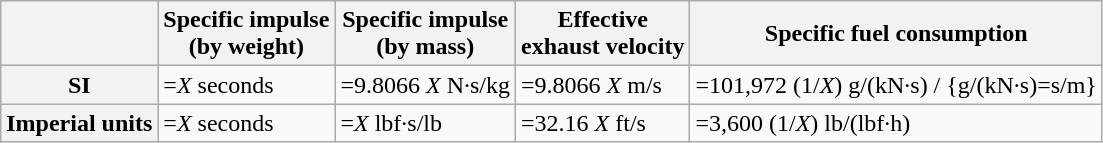<table class="wikitable">
<tr>
<th></th>
<th align="right">Specific impulse<br>(by weight)</th>
<th align="right">Specific impulse<br>(by mass)</th>
<th align="right">Effective<br>exhaust velocity</th>
<th align="right">Specific fuel consumption</th>
</tr>
<tr>
<th>SI</th>
<td>=<em>X</em> seconds</td>
<td>=9.8066 <em>X</em> N·s/kg</td>
<td>=9.8066 <em>X</em> m/s</td>
<td>=101,972 (1/<em>X</em>) g/(kN·s) / {g/(kN·s)=s/m}</td>
</tr>
<tr>
<th>Imperial units</th>
<td>=<em>X</em> seconds</td>
<td>=<em>X</em> lbf·s/lb</td>
<td>=32.16 <em>X</em> ft/s</td>
<td>=3,600 (1/<em>X</em>) lb/(lbf·h)</td>
</tr>
</table>
